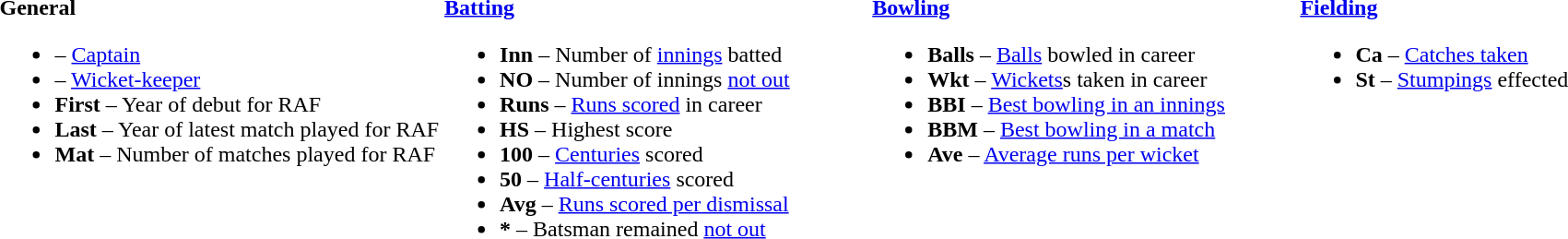<table>
<tr>
<td valign="top" style="width:26%"><br><strong>General</strong><ul><li> – <a href='#'>Captain</a></li><li> – <a href='#'>Wicket-keeper</a></li><li><strong>First</strong> – Year of debut for RAF</li><li><strong>Last</strong> – Year of latest match played for RAF</li><li><strong>Mat</strong> – Number of matches played for RAF</li></ul></td>
<td valign="top" style="width:25%"><br><strong><a href='#'>Batting</a></strong><ul><li><strong>Inn</strong> – Number of <a href='#'>innings</a> batted</li><li><strong>NO</strong> – Number of innings <a href='#'>not out</a></li><li><strong>Runs</strong> – <a href='#'>Runs scored</a> in career</li><li><strong>HS</strong> – Highest score</li><li><strong>100</strong> – <a href='#'>Centuries</a> scored</li><li><strong>50</strong> – <a href='#'>Half-centuries</a> scored</li><li><strong>Avg</strong> – <a href='#'>Runs scored per dismissal</a></li><li><strong>*</strong> – Batsman remained <a href='#'>not out</a></li></ul></td>
<td valign="top" style="width:25%"><br><strong><a href='#'>Bowling</a></strong><ul><li><strong>Balls</strong> – <a href='#'>Balls</a> bowled in career</li><li><strong>Wkt</strong> – <a href='#'>Wickets</a>s taken in career</li><li><strong>BBI</strong> – <a href='#'>Best bowling in an innings</a></li><li><strong>BBM</strong> – <a href='#'>Best bowling in a match</a></li><li><strong>Ave</strong> – <a href='#'>Average runs per wicket</a></li></ul></td>
<td valign="top" style="width:24%"><br><strong><a href='#'>Fielding</a></strong><ul><li><strong>Ca</strong> – <a href='#'>Catches taken</a></li><li><strong>St</strong> – <a href='#'>Stumpings</a> effected</li></ul></td>
</tr>
</table>
